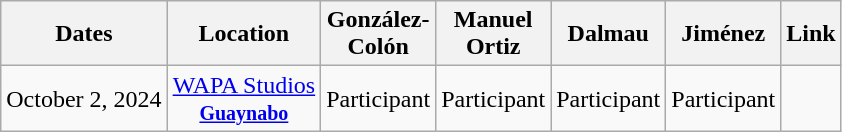<table class="wikitable" style="text-align:center">
<tr>
<th>Dates</th>
<th>Location</th>
<th>González-<br>Colón</th>
<th>Manuel<br>Ortiz</th>
<th>Dalmau</th>
<th>Jiménez</th>
<th>Link</th>
</tr>
<tr>
<td>October 2, 2024</td>
<td><a href='#'>WAPA Studios</a><br><small><strong><a href='#'>Guaynabo</a></strong></small></td>
<td>Participant</td>
<td>Participant</td>
<td>Participant</td>
<td>Participant</td>
<td align=left></td>
</tr>
</table>
